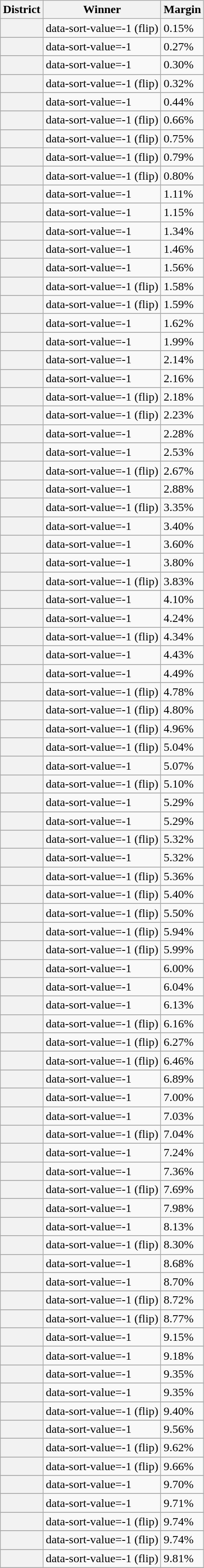<table class="wikitable sortable mw-collapsible mw-collapsed">
<tr>
<th>District</th>
<th>Winner</th>
<th>Margin</th>
</tr>
<tr>
<th></th>
<td>data-sort-value=-1  (flip)</td>
<td>0.15%</td>
</tr>
<tr>
</tr>
<tr>
<th></th>
<td>data-sort-value=-1 </td>
<td>0.27%</td>
</tr>
<tr>
</tr>
<tr>
<th></th>
<td>data-sort-value=-1 </td>
<td>0.30%</td>
</tr>
<tr>
</tr>
<tr>
<th></th>
<td>data-sort-value=-1  (flip)</td>
<td>0.32%</td>
</tr>
<tr>
</tr>
<tr>
<th></th>
<td>data-sort-value=-1 </td>
<td>0.44%</td>
</tr>
<tr>
</tr>
<tr>
<th></th>
<td>data-sort-value=-1  (flip)</td>
<td>0.66%</td>
</tr>
<tr>
</tr>
<tr>
<th></th>
<td>data-sort-value=-1  (flip)</td>
<td>0.75%</td>
</tr>
<tr>
</tr>
<tr>
<th></th>
<td>data-sort-value=-1  (flip)</td>
<td>0.79%</td>
</tr>
<tr>
</tr>
<tr>
<th></th>
<td>data-sort-value=-1  (flip)</td>
<td>0.80%</td>
</tr>
<tr>
</tr>
<tr>
<th></th>
<td>data-sort-value=-1 </td>
<td>1.11%</td>
</tr>
<tr>
</tr>
<tr>
<th></th>
<td>data-sort-value=-1 </td>
<td>1.15%</td>
</tr>
<tr>
</tr>
<tr>
<th></th>
<td>data-sort-value=-1 </td>
<td>1.34%</td>
</tr>
<tr>
</tr>
<tr>
<th></th>
<td>data-sort-value=-1 </td>
<td>1.46%</td>
</tr>
<tr>
</tr>
<tr>
<th></th>
<td>data-sort-value=-1 </td>
<td>1.56%</td>
</tr>
<tr>
</tr>
<tr>
<th></th>
<td>data-sort-value=-1  (flip)</td>
<td>1.58%</td>
</tr>
<tr>
</tr>
<tr>
<th></th>
<td>data-sort-value=-1  (flip)</td>
<td>1.59%</td>
</tr>
<tr>
</tr>
<tr>
<th></th>
<td>data-sort-value=-1 </td>
<td>1.62%</td>
</tr>
<tr>
</tr>
<tr>
<th></th>
<td>data-sort-value=-1 </td>
<td>1.99%</td>
</tr>
<tr>
</tr>
<tr>
<th></th>
<td>data-sort-value=-1 </td>
<td>2.14%</td>
</tr>
<tr>
</tr>
<tr>
<th></th>
<td>data-sort-value=-1 </td>
<td>2.16%</td>
</tr>
<tr>
</tr>
<tr>
<th></th>
<td>data-sort-value=-1  (flip)</td>
<td>2.18%</td>
</tr>
<tr>
</tr>
<tr>
<th></th>
<td>data-sort-value=-1  (flip)</td>
<td>2.23%</td>
</tr>
<tr>
</tr>
<tr>
<th></th>
<td>data-sort-value=-1 </td>
<td>2.28%</td>
</tr>
<tr>
</tr>
<tr>
<th></th>
<td>data-sort-value=-1 </td>
<td>2.53%</td>
</tr>
<tr>
</tr>
<tr>
<th></th>
<td>data-sort-value=-1  (flip)</td>
<td>2.67%</td>
</tr>
<tr>
</tr>
<tr>
<th></th>
<td>data-sort-value=-1 </td>
<td>2.88%</td>
</tr>
<tr>
</tr>
<tr>
<th></th>
<td>data-sort-value=-1  (flip)</td>
<td>3.35%</td>
</tr>
<tr>
</tr>
<tr>
<th></th>
<td>data-sort-value=-1 </td>
<td>3.40%</td>
</tr>
<tr>
</tr>
<tr>
<th></th>
<td>data-sort-value=-1 </td>
<td>3.60%</td>
</tr>
<tr>
</tr>
<tr>
<th></th>
<td>data-sort-value=-1 </td>
<td>3.80%</td>
</tr>
<tr>
</tr>
<tr>
<th></th>
<td>data-sort-value=-1  (flip)</td>
<td>3.83%</td>
</tr>
<tr>
</tr>
<tr>
<th></th>
<td>data-sort-value=-1 </td>
<td>4.10%</td>
</tr>
<tr>
</tr>
<tr>
<th></th>
<td>data-sort-value=-1 </td>
<td>4.24%</td>
</tr>
<tr>
</tr>
<tr>
<th></th>
<td>data-sort-value=-1  (flip)</td>
<td>4.34%</td>
</tr>
<tr>
</tr>
<tr>
<th></th>
<td>data-sort-value=-1 </td>
<td>4.43%</td>
</tr>
<tr>
</tr>
<tr>
<th></th>
<td>data-sort-value=-1 </td>
<td>4.49%</td>
</tr>
<tr>
</tr>
<tr>
<th></th>
<td>data-sort-value=-1  (flip)</td>
<td>4.78%</td>
</tr>
<tr>
</tr>
<tr>
<th></th>
<td>data-sort-value=-1  (flip)</td>
<td>4.80%</td>
</tr>
<tr>
</tr>
<tr>
<th></th>
<td>data-sort-value=-1  (flip)</td>
<td>4.96%</td>
</tr>
<tr>
</tr>
<tr>
<th></th>
<td>data-sort-value=-1  (flip)</td>
<td>5.04%</td>
</tr>
<tr>
</tr>
<tr>
<th></th>
<td>data-sort-value=-1 </td>
<td>5.07%</td>
</tr>
<tr>
</tr>
<tr>
<th></th>
<td>data-sort-value=-1  (flip)</td>
<td>5.10%</td>
</tr>
<tr>
</tr>
<tr>
<th></th>
<td>data-sort-value=-1 </td>
<td>5.29%</td>
</tr>
<tr>
</tr>
<tr>
<th></th>
<td>data-sort-value=-1 </td>
<td>5.29%</td>
</tr>
<tr>
</tr>
<tr>
<th></th>
<td>data-sort-value=-1  (flip)</td>
<td>5.32%</td>
</tr>
<tr>
</tr>
<tr>
<th></th>
<td>data-sort-value=-1 </td>
<td>5.32%</td>
</tr>
<tr>
</tr>
<tr>
<th></th>
<td>data-sort-value=-1  (flip)</td>
<td>5.36%</td>
</tr>
<tr>
</tr>
<tr>
<th></th>
<td>data-sort-value=-1  (flip)</td>
<td>5.40%</td>
</tr>
<tr>
</tr>
<tr>
<th></th>
<td>data-sort-value=-1  (flip)</td>
<td>5.50%</td>
</tr>
<tr>
</tr>
<tr>
<th></th>
<td>data-sort-value=-1  (flip)</td>
<td>5.94%</td>
</tr>
<tr>
</tr>
<tr>
<th></th>
<td>data-sort-value=-1  (flip)</td>
<td>5.99%</td>
</tr>
<tr>
</tr>
<tr>
<th></th>
<td>data-sort-value=-1 </td>
<td>6.00%</td>
</tr>
<tr>
</tr>
<tr>
<th></th>
<td>data-sort-value=-1 </td>
<td>6.04%</td>
</tr>
<tr>
</tr>
<tr>
<th></th>
<td>data-sort-value=-1 </td>
<td>6.13%</td>
</tr>
<tr>
</tr>
<tr>
<th></th>
<td>data-sort-value=-1  (flip)</td>
<td>6.16%</td>
</tr>
<tr>
</tr>
<tr>
<th></th>
<td>data-sort-value=-1  (flip)</td>
<td>6.27%</td>
</tr>
<tr>
</tr>
<tr>
<th></th>
<td>data-sort-value=-1  (flip)</td>
<td>6.46%</td>
</tr>
<tr>
</tr>
<tr>
<th></th>
<td>data-sort-value=-1 </td>
<td>6.89%</td>
</tr>
<tr>
</tr>
<tr>
<th></th>
<td>data-sort-value=-1 </td>
<td>7.00%</td>
</tr>
<tr>
</tr>
<tr>
<th></th>
<td>data-sort-value=-1 </td>
<td>7.03%</td>
</tr>
<tr>
</tr>
<tr>
<th></th>
<td>data-sort-value=-1  (flip)</td>
<td>7.04%</td>
</tr>
<tr>
</tr>
<tr>
<th></th>
<td>data-sort-value=-1 </td>
<td>7.24%</td>
</tr>
<tr>
</tr>
<tr>
<th></th>
<td>data-sort-value=-1 </td>
<td>7.36%</td>
</tr>
<tr>
</tr>
<tr>
<th></th>
<td>data-sort-value=-1  (flip)</td>
<td>7.69%</td>
</tr>
<tr>
</tr>
<tr>
<th></th>
<td>data-sort-value=-1 </td>
<td>7.98%</td>
</tr>
<tr>
</tr>
<tr>
<th></th>
<td>data-sort-value=-1 </td>
<td>8.13%</td>
</tr>
<tr>
</tr>
<tr>
<th></th>
<td>data-sort-value=-1  (flip)</td>
<td>8.30%</td>
</tr>
<tr>
</tr>
<tr>
<th></th>
<td>data-sort-value=-1 </td>
<td>8.68%</td>
</tr>
<tr>
</tr>
<tr>
<th></th>
<td>data-sort-value=-1 </td>
<td>8.70%</td>
</tr>
<tr>
</tr>
<tr>
<th></th>
<td>data-sort-value=-1  (flip)</td>
<td>8.72%</td>
</tr>
<tr>
</tr>
<tr>
<th></th>
<td>data-sort-value=-1  (flip)</td>
<td>8.77%</td>
</tr>
<tr>
</tr>
<tr>
<th></th>
<td>data-sort-value=-1 </td>
<td>9.15%</td>
</tr>
<tr>
</tr>
<tr>
<th></th>
<td>data-sort-value=-1 </td>
<td>9.18%</td>
</tr>
<tr>
</tr>
<tr>
<th></th>
<td>data-sort-value=-1 </td>
<td>9.35%</td>
</tr>
<tr>
</tr>
<tr>
<th></th>
<td>data-sort-value=-1 </td>
<td>9.35%</td>
</tr>
<tr>
</tr>
<tr>
<th></th>
<td>data-sort-value=-1  (flip)</td>
<td>9.40%</td>
</tr>
<tr>
</tr>
<tr>
<th></th>
<td>data-sort-value=-1 </td>
<td>9.56%</td>
</tr>
<tr>
</tr>
<tr>
<th></th>
<td>data-sort-value=-1  (flip)</td>
<td>9.62%</td>
</tr>
<tr>
</tr>
<tr>
<th></th>
<td>data-sort-value=-1  (flip)</td>
<td>9.66%</td>
</tr>
<tr>
</tr>
<tr>
<th></th>
<td>data-sort-value=-1 </td>
<td>9.70%</td>
</tr>
<tr>
</tr>
<tr>
<th></th>
<td>data-sort-value=-1 </td>
<td>9.71%</td>
</tr>
<tr>
</tr>
<tr>
<th></th>
<td>data-sort-value=-1  (flip)</td>
<td>9.74%</td>
</tr>
<tr>
</tr>
<tr>
<th></th>
<td>data-sort-value=-1  (flip)</td>
<td>9.74%</td>
</tr>
<tr>
</tr>
<tr>
<th></th>
<td>data-sort-value=-1  (flip)</td>
<td>9.81%</td>
</tr>
<tr>
</tr>
</table>
